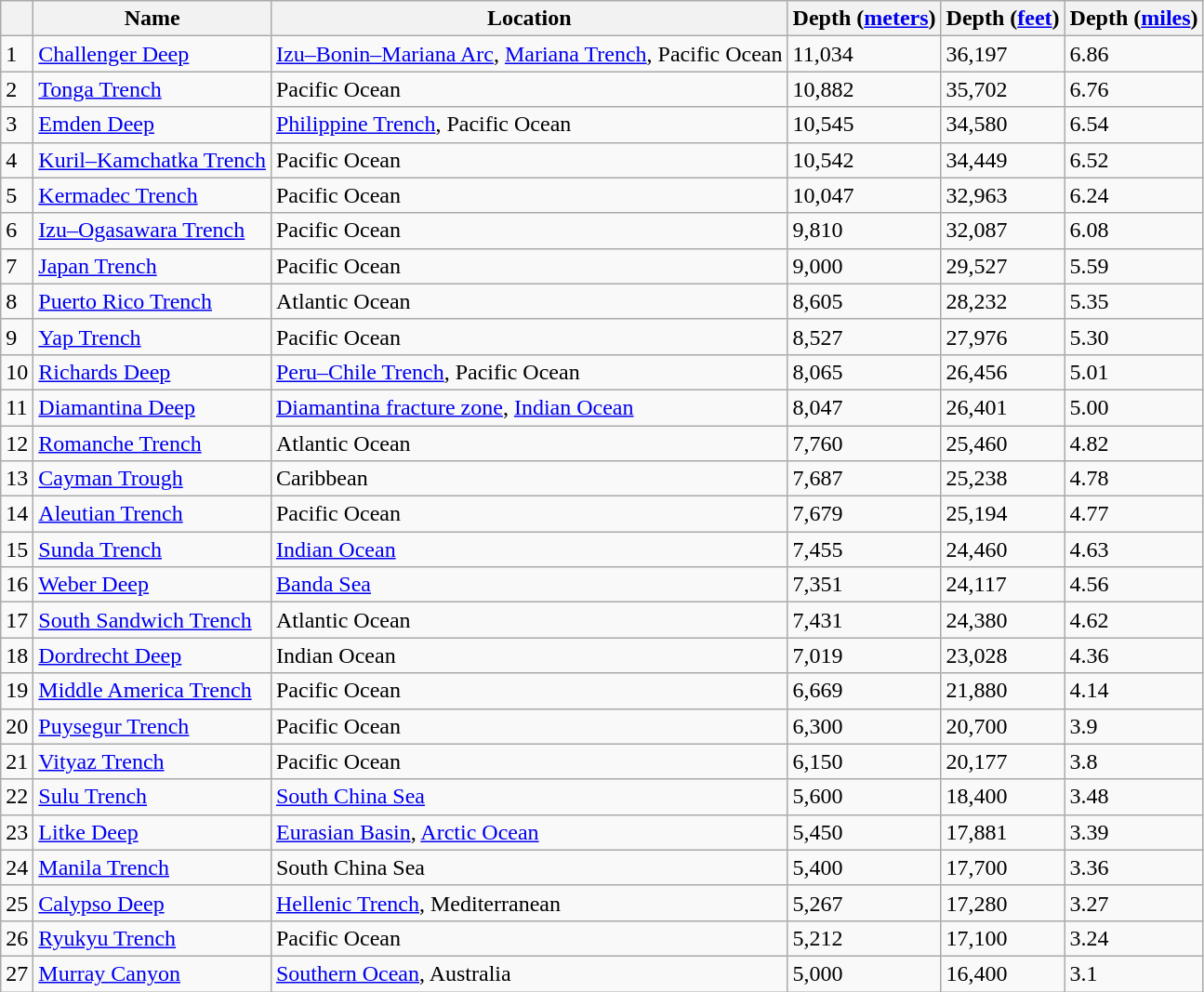<table class="wikitable sortable">
<tr>
<th class="unsortable"></th>
<th>Name</th>
<th>Location</th>
<th>Depth (<a href='#'>meters</a>)</th>
<th>Depth (<a href='#'>feet</a>)</th>
<th>Depth (<a href='#'>miles</a>)</th>
</tr>
<tr>
<td>1</td>
<td><a href='#'>Challenger Deep</a></td>
<td><a href='#'>Izu–Bonin–Mariana Arc</a>, <a href='#'>Mariana Trench</a>, Pacific Ocean</td>
<td>11,034</td>
<td>36,197</td>
<td>6.86</td>
</tr>
<tr>
<td>2</td>
<td><a href='#'>Tonga Trench</a></td>
<td>Pacific Ocean</td>
<td>10,882</td>
<td>35,702</td>
<td>6.76</td>
</tr>
<tr>
<td>3</td>
<td><a href='#'>Emden Deep</a></td>
<td><a href='#'>Philippine Trench</a>, Pacific Ocean</td>
<td>10,545</td>
<td>34,580</td>
<td>6.54</td>
</tr>
<tr>
<td>4</td>
<td><a href='#'>Kuril–Kamchatka Trench</a></td>
<td>Pacific Ocean</td>
<td>10,542</td>
<td>34,449</td>
<td>6.52</td>
</tr>
<tr>
<td>5</td>
<td><a href='#'>Kermadec Trench</a></td>
<td>Pacific Ocean</td>
<td>10,047</td>
<td>32,963</td>
<td>6.24</td>
</tr>
<tr>
<td>6</td>
<td><a href='#'>Izu–Ogasawara Trench</a></td>
<td>Pacific Ocean</td>
<td>9,810</td>
<td>32,087</td>
<td>6.08</td>
</tr>
<tr>
<td>7</td>
<td><a href='#'>Japan Trench</a></td>
<td>Pacific Ocean</td>
<td>9,000</td>
<td>29,527</td>
<td>5.59</td>
</tr>
<tr>
<td>8</td>
<td><a href='#'>Puerto Rico Trench</a></td>
<td>Atlantic Ocean</td>
<td>8,605</td>
<td>28,232</td>
<td>5.35</td>
</tr>
<tr>
<td>9</td>
<td><a href='#'>Yap Trench</a></td>
<td>Pacific Ocean</td>
<td>8,527</td>
<td>27,976</td>
<td>5.30</td>
</tr>
<tr>
<td>10</td>
<td><a href='#'>Richards Deep</a></td>
<td><a href='#'>Peru–Chile Trench</a>, Pacific Ocean</td>
<td>8,065</td>
<td>26,456</td>
<td>5.01</td>
</tr>
<tr>
<td>11</td>
<td><a href='#'>Diamantina Deep</a></td>
<td><a href='#'>Diamantina fracture zone</a>, <a href='#'>Indian Ocean</a></td>
<td>8,047</td>
<td>26,401</td>
<td>5.00</td>
</tr>
<tr>
<td>12</td>
<td><a href='#'>Romanche Trench</a></td>
<td>Atlantic Ocean</td>
<td>7,760</td>
<td>25,460</td>
<td>4.82</td>
</tr>
<tr>
<td>13</td>
<td><a href='#'>Cayman Trough</a></td>
<td>Caribbean</td>
<td>7,687</td>
<td>25,238</td>
<td>4.78</td>
</tr>
<tr>
<td>14</td>
<td><a href='#'>Aleutian Trench</a></td>
<td>Pacific Ocean</td>
<td>7,679</td>
<td>25,194</td>
<td>4.77</td>
</tr>
<tr>
<td>15</td>
<td><a href='#'>Sunda Trench</a></td>
<td><a href='#'>Indian Ocean</a></td>
<td>7,455</td>
<td>24,460</td>
<td>4.63</td>
</tr>
<tr>
<td>16</td>
<td><a href='#'>Weber Deep</a></td>
<td><a href='#'>Banda Sea</a></td>
<td>7,351</td>
<td>24,117</td>
<td>4.56</td>
</tr>
<tr>
<td>17</td>
<td><a href='#'>South Sandwich Trench</a></td>
<td>Atlantic Ocean</td>
<td>7,431</td>
<td>24,380</td>
<td>4.62</td>
</tr>
<tr>
<td>18</td>
<td><a href='#'>Dordrecht Deep</a></td>
<td>Indian Ocean</td>
<td>7,019</td>
<td>23,028</td>
<td>4.36</td>
</tr>
<tr>
<td>19</td>
<td><a href='#'>Middle America Trench</a></td>
<td>Pacific Ocean</td>
<td>6,669</td>
<td>21,880</td>
<td>4.14</td>
</tr>
<tr>
<td>20</td>
<td><a href='#'>Puysegur Trench</a></td>
<td>Pacific Ocean</td>
<td>6,300</td>
<td>20,700</td>
<td>3.9</td>
</tr>
<tr>
<td>21</td>
<td><a href='#'>Vityaz Trench</a></td>
<td>Pacific Ocean</td>
<td>6,150</td>
<td>20,177</td>
<td>3.8</td>
</tr>
<tr>
<td>22</td>
<td><a href='#'>Sulu Trench</a></td>
<td><a href='#'>South China Sea</a></td>
<td>5,600</td>
<td>18,400</td>
<td>3.48</td>
</tr>
<tr>
<td>23</td>
<td><a href='#'>Litke Deep</a></td>
<td><a href='#'>Eurasian Basin</a>, <a href='#'>Arctic Ocean</a></td>
<td>5,450</td>
<td>17,881</td>
<td>3.39</td>
</tr>
<tr>
<td>24</td>
<td><a href='#'>Manila Trench</a></td>
<td>South China Sea</td>
<td>5,400</td>
<td>17,700</td>
<td>3.36</td>
</tr>
<tr>
<td>25</td>
<td><a href='#'>Calypso Deep</a></td>
<td><a href='#'>Hellenic Trench</a>, Mediterranean</td>
<td>5,267</td>
<td>17,280</td>
<td>3.27</td>
</tr>
<tr>
<td>26</td>
<td><a href='#'>Ryukyu Trench</a></td>
<td>Pacific Ocean</td>
<td>5,212</td>
<td>17,100</td>
<td>3.24</td>
</tr>
<tr>
<td>27</td>
<td><a href='#'>Murray Canyon</a></td>
<td><a href='#'>Southern Ocean</a>, Australia</td>
<td>5,000</td>
<td>16,400</td>
<td>3.1</td>
</tr>
</table>
